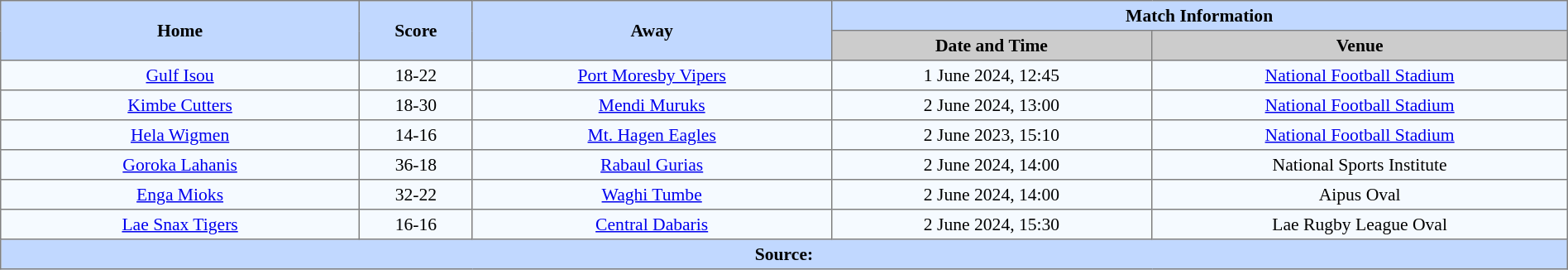<table border=1 style="border-collapse:collapse; font-size:90%; text-align:center;" cellpadding=3 cellspacing=0 width=100%>
<tr style="background:#C1D8ff;">
<th rowspan="2" width="19%">Home</th>
<th rowspan="2" width="6%">Score</th>
<th rowspan="2" width="19%">Away</th>
<th colspan="4">Match Information</th>
</tr>
<tr bgcolor="#CCCCCC">
<th width="17%">Date and Time</th>
<th width="22%">Venue</th>
</tr>
<tr bgcolor="#F5FAFF">
<td> <a href='#'>Gulf Isou</a></td>
<td>18-22</td>
<td> <a href='#'>Port Moresby Vipers</a></td>
<td>1 June 2024, 12:45</td>
<td><a href='#'>National Football Stadium</a></td>
</tr>
<tr bgcolor="#F5FAFF">
<td> <a href='#'>Kimbe Cutters</a></td>
<td>18-30</td>
<td><a href='#'>Mendi Muruks</a></td>
<td>2 June 2024, 13:00</td>
<td><a href='#'>National Football Stadium</a></td>
</tr>
<tr bgcolor="#F5FAFF">
<td><a href='#'>Hela Wigmen</a></td>
<td>14-16</td>
<td><a href='#'>Mt. Hagen Eagles</a></td>
<td>2 June 2023, 15:10</td>
<td><a href='#'>National Football Stadium</a></td>
</tr>
<tr bgcolor="#F5FAFF">
<td><a href='#'>Goroka Lahanis</a></td>
<td>36-18</td>
<td><a href='#'>Rabaul Gurias</a></td>
<td>2 June 2024, 14:00</td>
<td>National Sports Institute</td>
</tr>
<tr bgcolor="#F5FAFF">
<td><a href='#'>Enga Mioks</a></td>
<td>32-22</td>
<td><a href='#'>Waghi Tumbe</a></td>
<td>2 June 2024, 14:00</td>
<td>Aipus Oval</td>
</tr>
<tr bgcolor="#F5FAFF">
<td> <a href='#'>Lae Snax Tigers</a></td>
<td>16-16</td>
<td> <a href='#'>Central Dabaris</a></td>
<td>2 June 2024, 15:30</td>
<td>Lae Rugby League Oval</td>
</tr>
<tr bgcolor="#C1D8FF">
<th colspan="7">Source: </th>
</tr>
</table>
